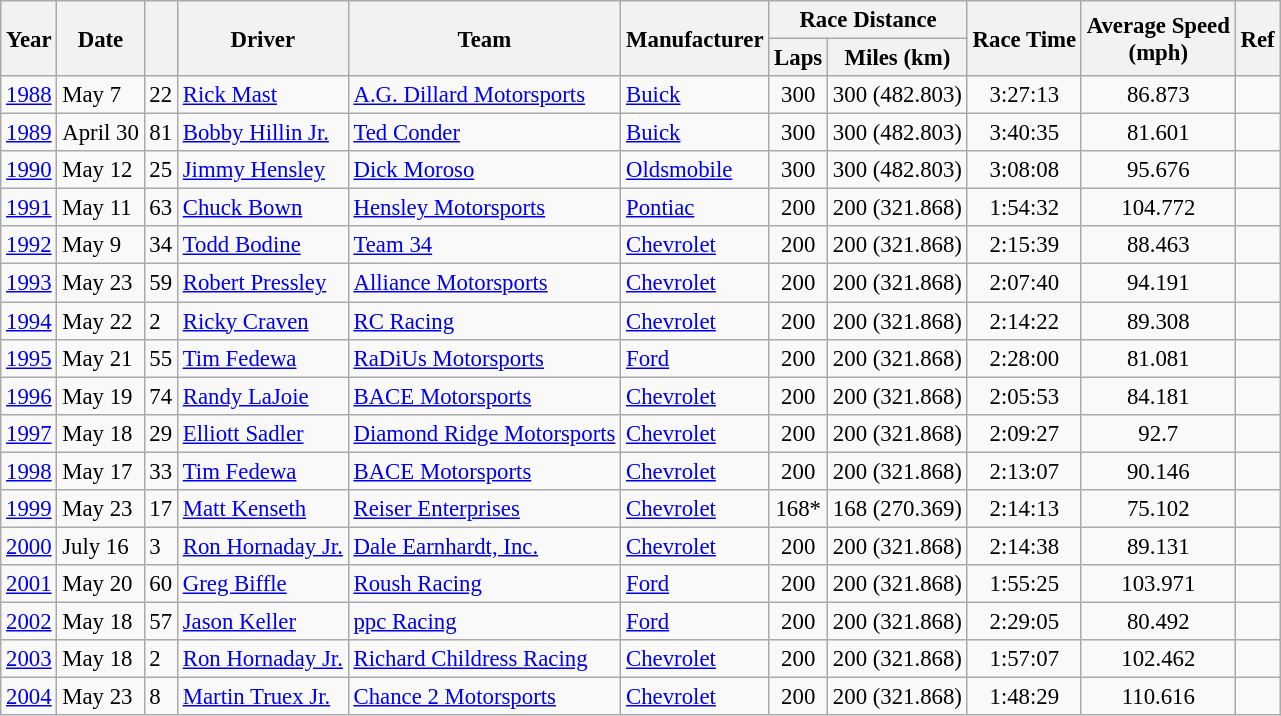<table class="wikitable" style="font-size: 95%;">
<tr>
<th rowspan="2">Year</th>
<th rowspan="2">Date</th>
<th rowspan="2"></th>
<th rowspan="2">Driver</th>
<th rowspan="2">Team</th>
<th rowspan="2">Manufacturer</th>
<th colspan="2">Race Distance</th>
<th rowspan="2">Race Time</th>
<th rowspan="2">Average Speed<br>(mph)</th>
<th rowspan="2">Ref</th>
</tr>
<tr>
<th>Laps</th>
<th>Miles (km)</th>
</tr>
<tr>
<td><a href='#'>1988</a></td>
<td>May 7</td>
<td>22</td>
<td><a href='#'>Rick Mast</a></td>
<td><a href='#'>A.G. Dillard Motorsports</a></td>
<td><a href='#'>Buick</a></td>
<td align="center">300</td>
<td align="center">300 (482.803)</td>
<td align="center">3:27:13</td>
<td align="center">86.873</td>
<td align="center"></td>
</tr>
<tr>
<td><a href='#'>1989</a></td>
<td>April 30</td>
<td>81</td>
<td><a href='#'>Bobby Hillin Jr.</a></td>
<td><a href='#'>Ted Conder</a></td>
<td><a href='#'>Buick</a></td>
<td align="center">300</td>
<td align="center">300 (482.803)</td>
<td align="center">3:40:35</td>
<td align="center">81.601</td>
<td align="center"></td>
</tr>
<tr>
<td><a href='#'>1990</a></td>
<td>May 12</td>
<td>25</td>
<td><a href='#'>Jimmy Hensley</a></td>
<td><a href='#'>Dick Moroso</a></td>
<td><a href='#'>Oldsmobile</a></td>
<td align="center">300</td>
<td align="center">300 (482.803)</td>
<td align="center">3:08:08</td>
<td align="center">95.676</td>
<td align="center"></td>
</tr>
<tr>
<td><a href='#'>1991</a></td>
<td>May 11</td>
<td>63</td>
<td><a href='#'>Chuck Bown</a></td>
<td><a href='#'>Hensley Motorsports</a></td>
<td><a href='#'>Pontiac</a></td>
<td align="center">200</td>
<td align="center">200 (321.868)</td>
<td align="center">1:54:32</td>
<td align="center">104.772</td>
<td align="center"></td>
</tr>
<tr>
<td><a href='#'>1992</a></td>
<td>May 9</td>
<td>34</td>
<td><a href='#'>Todd Bodine</a></td>
<td><a href='#'>Team 34</a></td>
<td><a href='#'>Chevrolet</a></td>
<td align="center">200</td>
<td align="center">200 (321.868)</td>
<td align="center">2:15:39</td>
<td align="center">88.463</td>
<td align="center"></td>
</tr>
<tr>
<td><a href='#'>1993</a></td>
<td>May 23</td>
<td>59</td>
<td><a href='#'>Robert Pressley</a></td>
<td><a href='#'>Alliance Motorsports</a></td>
<td><a href='#'>Chevrolet</a></td>
<td align="center">200</td>
<td align="center">200 (321.868)</td>
<td align="center">2:07:40</td>
<td align="center">94.191</td>
<td align="center"></td>
</tr>
<tr>
<td><a href='#'>1994</a></td>
<td>May 22</td>
<td>2</td>
<td><a href='#'>Ricky Craven</a></td>
<td><a href='#'>RC Racing</a></td>
<td><a href='#'>Chevrolet</a></td>
<td align="center">200</td>
<td align="center">200 (321.868)</td>
<td align="center">2:14:22</td>
<td align="center">89.308</td>
<td align="center"></td>
</tr>
<tr>
<td><a href='#'>1995</a></td>
<td>May 21</td>
<td>55</td>
<td><a href='#'>Tim Fedewa</a></td>
<td><a href='#'>RaDiUs Motorsports</a></td>
<td><a href='#'>Ford</a></td>
<td align="center">200</td>
<td align="center">200 (321.868)</td>
<td align="center">2:28:00</td>
<td align="center">81.081</td>
<td align="center"></td>
</tr>
<tr>
<td><a href='#'>1996</a></td>
<td>May 19</td>
<td>74</td>
<td><a href='#'>Randy LaJoie</a></td>
<td><a href='#'>BACE Motorsports</a></td>
<td><a href='#'>Chevrolet</a></td>
<td align="center">200</td>
<td align="center">200 (321.868)</td>
<td align="center">2:05:53</td>
<td align="center">84.181</td>
<td align="center"></td>
</tr>
<tr>
<td><a href='#'>1997</a></td>
<td>May 18</td>
<td>29</td>
<td><a href='#'>Elliott Sadler</a></td>
<td><a href='#'>Diamond Ridge Motorsports</a></td>
<td><a href='#'>Chevrolet</a></td>
<td align="center">200</td>
<td align="center">200 (321.868)</td>
<td align="center">2:09:27</td>
<td align="center">92.7</td>
<td align="center"></td>
</tr>
<tr>
<td><a href='#'>1998</a></td>
<td>May 17</td>
<td>33</td>
<td><a href='#'>Tim Fedewa</a></td>
<td><a href='#'>BACE Motorsports</a></td>
<td><a href='#'>Chevrolet</a></td>
<td align="center">200</td>
<td align="center">200 (321.868)</td>
<td align="center">2:13:07</td>
<td align="center">90.146</td>
<td align="center"></td>
</tr>
<tr>
<td><a href='#'>1999</a></td>
<td>May 23</td>
<td>17</td>
<td><a href='#'>Matt Kenseth</a></td>
<td><a href='#'>Reiser Enterprises</a></td>
<td><a href='#'>Chevrolet</a></td>
<td align="center">168*</td>
<td align="center">168 (270.369)</td>
<td align="center">2:14:13</td>
<td align="center">75.102</td>
<td align="center"></td>
</tr>
<tr>
<td><a href='#'>2000</a></td>
<td>July 16</td>
<td>3</td>
<td><a href='#'>Ron Hornaday Jr.</a></td>
<td><a href='#'>Dale Earnhardt, Inc.</a></td>
<td><a href='#'>Chevrolet</a></td>
<td align="center">200</td>
<td align="center">200 (321.868)</td>
<td align="center">2:14:38</td>
<td align="center">89.131</td>
<td align="center"></td>
</tr>
<tr>
<td><a href='#'>2001</a></td>
<td>May 20</td>
<td>60</td>
<td><a href='#'>Greg Biffle</a></td>
<td><a href='#'>Roush Racing</a></td>
<td><a href='#'>Ford</a></td>
<td align="center">200</td>
<td align="center">200 (321.868)</td>
<td align="center">1:55:25</td>
<td align="center">103.971</td>
<td align="center"></td>
</tr>
<tr>
<td><a href='#'>2002</a></td>
<td>May 18</td>
<td>57</td>
<td><a href='#'>Jason Keller</a></td>
<td><a href='#'>ppc Racing</a></td>
<td><a href='#'>Ford</a></td>
<td align="center">200</td>
<td align="center">200 (321.868)</td>
<td align="center">2:29:05</td>
<td align="center">80.492</td>
<td align="center"></td>
</tr>
<tr>
<td><a href='#'>2003</a></td>
<td>May 18</td>
<td>2</td>
<td><a href='#'>Ron Hornaday Jr.</a></td>
<td><a href='#'>Richard Childress Racing</a></td>
<td><a href='#'>Chevrolet</a></td>
<td align="center">200</td>
<td align="center">200 (321.868)</td>
<td align="center">1:57:07</td>
<td align="center">102.462</td>
<td align="center"></td>
</tr>
<tr>
<td><a href='#'>2004</a></td>
<td>May 23</td>
<td>8</td>
<td><a href='#'>Martin Truex Jr.</a></td>
<td><a href='#'>Chance 2 Motorsports</a></td>
<td><a href='#'>Chevrolet</a></td>
<td align="center">200</td>
<td align="center">200 (321.868)</td>
<td align="center">1:48:29</td>
<td align="center">110.616</td>
<td align="center"></td>
</tr>
</table>
